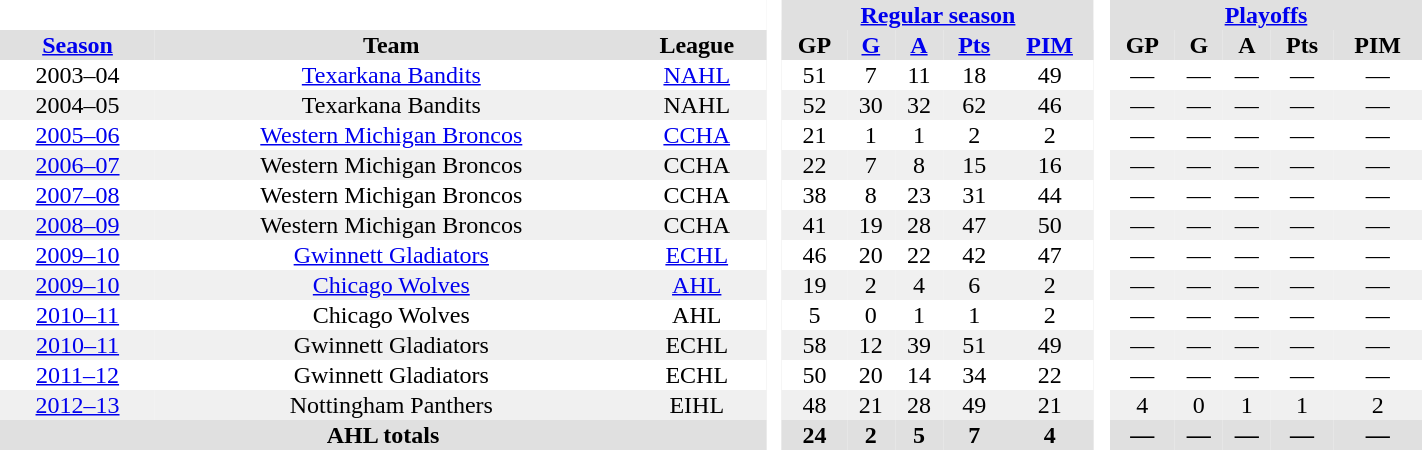<table BORDER="0" CELLPADDING="1" CELLSPACING="0" width="75%" style="text-align:center">
<tr bgcolor="#e0e0e0">
<th colspan="3" bgcolor="#ffffff"> </th>
<th rowspan="99" bgcolor="#ffffff"> </th>
<th colspan="5"><a href='#'>Regular season</a></th>
<th rowspan="99" bgcolor="#ffffff"> </th>
<th colspan="5"><a href='#'>Playoffs</a></th>
</tr>
<tr bgcolor="#e0e0e0">
<th><a href='#'>Season</a></th>
<th>Team</th>
<th>League</th>
<th>GP</th>
<th><a href='#'>G</a></th>
<th><a href='#'>A</a></th>
<th><a href='#'>Pts</a></th>
<th><a href='#'>PIM</a></th>
<th>GP</th>
<th>G</th>
<th>A</th>
<th>Pts</th>
<th>PIM</th>
</tr>
<tr>
<td>2003–04</td>
<td><a href='#'>Texarkana Bandits</a></td>
<td><a href='#'>NAHL</a></td>
<td>51</td>
<td>7</td>
<td>11</td>
<td>18</td>
<td>49</td>
<td>—</td>
<td>—</td>
<td>—</td>
<td>—</td>
<td>—</td>
</tr>
<tr bgcolor="#f0f0f0">
<td>2004–05</td>
<td>Texarkana Bandits</td>
<td>NAHL</td>
<td>52</td>
<td>30</td>
<td>32</td>
<td>62</td>
<td>46</td>
<td>—</td>
<td>—</td>
<td>—</td>
<td>—</td>
<td>—</td>
</tr>
<tr>
<td><a href='#'>2005–06</a></td>
<td><a href='#'>Western Michigan Broncos</a></td>
<td><a href='#'>CCHA</a></td>
<td>21</td>
<td>1</td>
<td>1</td>
<td>2</td>
<td>2</td>
<td>—</td>
<td>—</td>
<td>—</td>
<td>—</td>
<td>—</td>
</tr>
<tr bgcolor="#f0f0f0">
<td><a href='#'>2006–07</a></td>
<td>Western Michigan Broncos</td>
<td>CCHA</td>
<td>22</td>
<td>7</td>
<td>8</td>
<td>15</td>
<td>16</td>
<td>—</td>
<td>—</td>
<td>—</td>
<td>—</td>
<td>—</td>
</tr>
<tr>
<td><a href='#'>2007–08</a></td>
<td>Western Michigan Broncos</td>
<td>CCHA</td>
<td>38</td>
<td>8</td>
<td>23</td>
<td>31</td>
<td>44</td>
<td>—</td>
<td>—</td>
<td>—</td>
<td>—</td>
<td>—</td>
</tr>
<tr bgcolor="#f0f0f0">
<td><a href='#'>2008–09</a></td>
<td>Western Michigan Broncos</td>
<td>CCHA</td>
<td>41</td>
<td>19</td>
<td>28</td>
<td>47</td>
<td>50</td>
<td>—</td>
<td>—</td>
<td>—</td>
<td>—</td>
<td>—</td>
</tr>
<tr>
<td><a href='#'>2009–10</a></td>
<td><a href='#'>Gwinnett Gladiators</a></td>
<td><a href='#'>ECHL</a></td>
<td>46</td>
<td>20</td>
<td>22</td>
<td>42</td>
<td>47</td>
<td>—</td>
<td>—</td>
<td>—</td>
<td>—</td>
<td>—</td>
</tr>
<tr bgcolor="#f0f0f0">
<td><a href='#'>2009–10</a></td>
<td><a href='#'>Chicago Wolves</a></td>
<td><a href='#'>AHL</a></td>
<td>19</td>
<td>2</td>
<td>4</td>
<td>6</td>
<td>2</td>
<td>—</td>
<td>—</td>
<td>—</td>
<td>—</td>
<td>—</td>
</tr>
<tr>
<td><a href='#'>2010–11</a></td>
<td>Chicago Wolves</td>
<td>AHL</td>
<td>5</td>
<td>0</td>
<td>1</td>
<td>1</td>
<td>2</td>
<td>—</td>
<td>—</td>
<td>—</td>
<td>—</td>
<td>—</td>
</tr>
<tr bgcolor="#f0f0f0">
<td><a href='#'>2010–11</a></td>
<td>Gwinnett Gladiators</td>
<td>ECHL</td>
<td>58</td>
<td>12</td>
<td>39</td>
<td>51</td>
<td>49</td>
<td>—</td>
<td>—</td>
<td>—</td>
<td>—</td>
<td>—</td>
</tr>
<tr>
<td><a href='#'>2011–12</a></td>
<td>Gwinnett Gladiators</td>
<td>ECHL</td>
<td>50</td>
<td>20</td>
<td>14</td>
<td>34</td>
<td>22</td>
<td>—</td>
<td>—</td>
<td>—</td>
<td>—</td>
<td>—</td>
</tr>
<tr bgcolor="#f0f0f0">
<td><a href='#'>2012–13</a></td>
<td>Nottingham Panthers</td>
<td>EIHL</td>
<td>48</td>
<td>21</td>
<td>28</td>
<td>49</td>
<td>21</td>
<td>4</td>
<td>0</td>
<td>1</td>
<td>1</td>
<td>2</td>
</tr>
<tr bgcolor="#e0e0e0">
<th colspan="3">AHL totals</th>
<th>24</th>
<th>2</th>
<th>5</th>
<th>7</th>
<th>4</th>
<th>—</th>
<th>—</th>
<th>—</th>
<th>—</th>
<th>—</th>
</tr>
</table>
